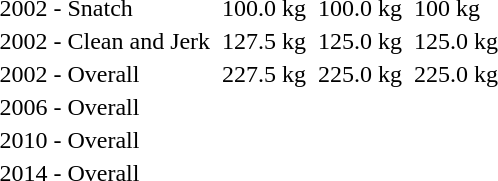<table>
<tr>
<td>2002 - Snatch</td>
<td></td>
<td>100.0 kg</td>
<td></td>
<td>100.0 kg</td>
<td></td>
<td>100 kg</td>
</tr>
<tr>
<td>2002 - Clean and Jerk</td>
<td></td>
<td>127.5 kg</td>
<td></td>
<td>125.0 kg</td>
<td></td>
<td>125.0 kg</td>
</tr>
<tr>
<td>2002 - Overall</td>
<td></td>
<td>227.5 kg</td>
<td></td>
<td>225.0 kg</td>
<td></td>
<td>225.0 kg</td>
</tr>
<tr>
<td>2006 - Overall<br></td>
<td></td>
<td></td>
<td></td>
<td></td>
<td></td>
<td></td>
</tr>
<tr>
<td>2010 - Overall<br></td>
<td></td>
<td></td>
<td></td>
<td></td>
<td></td>
<td></td>
</tr>
<tr>
<td>2014 - Overall<br></td>
<td></td>
<td></td>
<td></td>
<td></td>
<td></td>
<td></td>
</tr>
</table>
